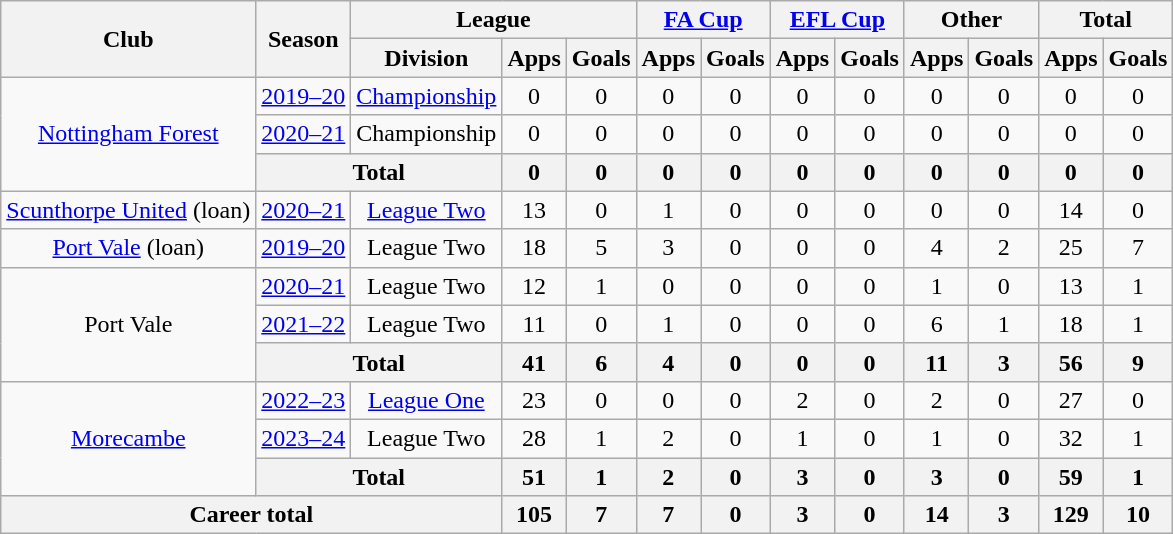<table class="wikitable" style="text-align:center">
<tr>
<th rowspan="2">Club</th>
<th rowspan="2">Season</th>
<th colspan="3">League</th>
<th colspan="2"><a href='#'>FA Cup</a></th>
<th colspan="2"><a href='#'>EFL Cup</a></th>
<th colspan="2">Other</th>
<th colspan="2">Total</th>
</tr>
<tr>
<th>Division</th>
<th>Apps</th>
<th>Goals</th>
<th>Apps</th>
<th>Goals</th>
<th>Apps</th>
<th>Goals</th>
<th>Apps</th>
<th>Goals</th>
<th>Apps</th>
<th>Goals</th>
</tr>
<tr>
<td rowspan="3"><a href='#'>Nottingham Forest</a></td>
<td><a href='#'>2019–20</a></td>
<td><a href='#'>Championship</a></td>
<td>0</td>
<td>0</td>
<td>0</td>
<td>0</td>
<td>0</td>
<td>0</td>
<td>0</td>
<td>0</td>
<td>0</td>
<td>0</td>
</tr>
<tr>
<td><a href='#'>2020–21</a></td>
<td>Championship</td>
<td>0</td>
<td>0</td>
<td>0</td>
<td>0</td>
<td>0</td>
<td>0</td>
<td>0</td>
<td>0</td>
<td>0</td>
<td>0</td>
</tr>
<tr>
<th colspan="2">Total</th>
<th>0</th>
<th>0</th>
<th>0</th>
<th>0</th>
<th>0</th>
<th>0</th>
<th>0</th>
<th>0</th>
<th>0</th>
<th>0</th>
</tr>
<tr>
<td><a href='#'>Scunthorpe United</a> (loan)</td>
<td><a href='#'>2020–21</a></td>
<td><a href='#'>League Two</a></td>
<td>13</td>
<td>0</td>
<td>1</td>
<td>0</td>
<td>0</td>
<td>0</td>
<td>0</td>
<td>0</td>
<td>14</td>
<td>0</td>
</tr>
<tr>
<td><a href='#'>Port Vale</a> (loan)</td>
<td><a href='#'>2019–20</a></td>
<td>League Two</td>
<td>18</td>
<td>5</td>
<td>3</td>
<td>0</td>
<td>0</td>
<td>0</td>
<td>4</td>
<td>2</td>
<td>25</td>
<td>7</td>
</tr>
<tr>
<td rowspan="3">Port Vale</td>
<td><a href='#'>2020–21</a></td>
<td>League Two</td>
<td>12</td>
<td>1</td>
<td>0</td>
<td>0</td>
<td>0</td>
<td>0</td>
<td>1</td>
<td>0</td>
<td>13</td>
<td>1</td>
</tr>
<tr>
<td><a href='#'>2021–22</a></td>
<td>League Two</td>
<td>11</td>
<td>0</td>
<td>1</td>
<td>0</td>
<td>0</td>
<td>0</td>
<td>6</td>
<td>1</td>
<td>18</td>
<td>1</td>
</tr>
<tr>
<th colspan="2">Total</th>
<th>41</th>
<th>6</th>
<th>4</th>
<th>0</th>
<th>0</th>
<th>0</th>
<th>11</th>
<th>3</th>
<th>56</th>
<th>9</th>
</tr>
<tr>
<td rowspan="3"><a href='#'>Morecambe</a></td>
<td><a href='#'>2022–23</a></td>
<td><a href='#'>League One</a></td>
<td>23</td>
<td>0</td>
<td>0</td>
<td>0</td>
<td>2</td>
<td>0</td>
<td>2</td>
<td>0</td>
<td>27</td>
<td>0</td>
</tr>
<tr>
<td><a href='#'>2023–24</a></td>
<td>League Two</td>
<td>28</td>
<td>1</td>
<td>2</td>
<td>0</td>
<td>1</td>
<td>0</td>
<td>1</td>
<td>0</td>
<td>32</td>
<td>1</td>
</tr>
<tr>
<th colspan="2">Total</th>
<th>51</th>
<th>1</th>
<th>2</th>
<th>0</th>
<th>3</th>
<th>0</th>
<th>3</th>
<th>0</th>
<th>59</th>
<th>1</th>
</tr>
<tr>
<th colspan="3">Career total</th>
<th>105</th>
<th>7</th>
<th>7</th>
<th>0</th>
<th>3</th>
<th>0</th>
<th>14</th>
<th>3</th>
<th>129</th>
<th>10</th>
</tr>
</table>
